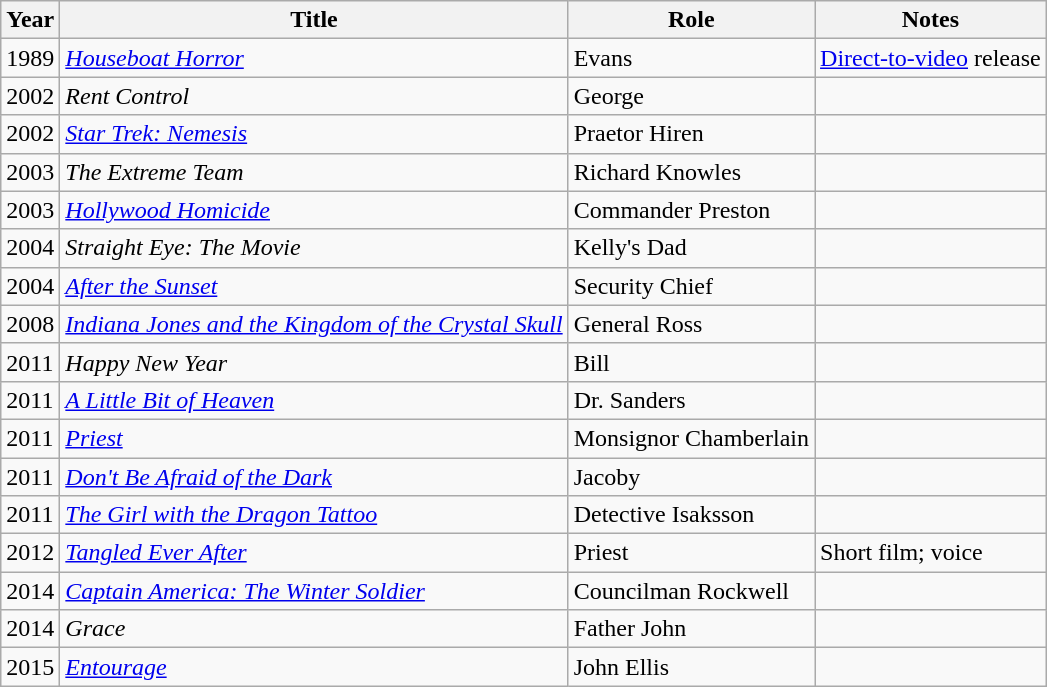<table class="wikitable sortable">
<tr>
<th>Year</th>
<th>Title</th>
<th>Role</th>
<th class="unsortable">Notes</th>
</tr>
<tr>
<td>1989</td>
<td><em><a href='#'>Houseboat Horror</a></em></td>
<td>Evans</td>
<td><a href='#'>Direct-to-video</a> release</td>
</tr>
<tr>
<td>2002</td>
<td><em>Rent Control</em></td>
<td>George</td>
<td></td>
</tr>
<tr>
<td>2002</td>
<td><em><a href='#'>Star Trek: Nemesis</a></em></td>
<td>Praetor Hiren</td>
<td></td>
</tr>
<tr>
<td>2003</td>
<td><em>The Extreme Team</em></td>
<td>Richard Knowles</td>
<td></td>
</tr>
<tr>
<td>2003</td>
<td><em><a href='#'>Hollywood Homicide</a></em></td>
<td>Commander Preston</td>
<td></td>
</tr>
<tr>
<td>2004</td>
<td><em>Straight Eye: The Movie</em></td>
<td>Kelly's Dad</td>
<td></td>
</tr>
<tr>
<td>2004</td>
<td><em><a href='#'>After the Sunset</a></em></td>
<td>Security Chief</td>
<td></td>
</tr>
<tr>
<td>2008</td>
<td><em><a href='#'>Indiana Jones and the Kingdom of the Crystal Skull</a></em></td>
<td>General Ross</td>
<td></td>
</tr>
<tr>
<td>2011</td>
<td><em>Happy New Year</em></td>
<td>Bill</td>
<td></td>
</tr>
<tr>
<td>2011</td>
<td><em><a href='#'>A Little Bit of Heaven</a></em></td>
<td>Dr. Sanders</td>
<td></td>
</tr>
<tr>
<td>2011</td>
<td><em><a href='#'>Priest</a></em></td>
<td>Monsignor Chamberlain</td>
<td></td>
</tr>
<tr>
<td>2011</td>
<td><em><a href='#'>Don't Be Afraid of the Dark</a></em></td>
<td>Jacoby</td>
<td></td>
</tr>
<tr>
<td>2011</td>
<td><em><a href='#'>The Girl with the Dragon Tattoo</a></em></td>
<td>Detective Isaksson</td>
<td></td>
</tr>
<tr>
<td>2012</td>
<td><em><a href='#'>Tangled Ever After</a></em></td>
<td>Priest</td>
<td>Short film; voice</td>
</tr>
<tr>
<td>2014</td>
<td><em><a href='#'>Captain America: The Winter Soldier</a></em></td>
<td>Councilman Rockwell</td>
<td></td>
</tr>
<tr>
<td>2014</td>
<td><em>Grace</em></td>
<td>Father John</td>
<td></td>
</tr>
<tr>
<td>2015</td>
<td><em><a href='#'>Entourage</a></em></td>
<td>John Ellis</td>
<td></td>
</tr>
</table>
